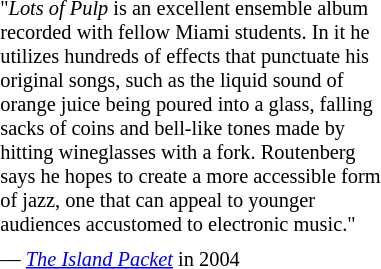<table class="toccolours" style="float: right; margin-left: 1em; margin-right: 2em; font-size: 85%; background:offwhite; color:black; width:20em; max-width: 40%;" cellspacing="5">
<tr>
<td style="text-align: left;">"<em>Lots of Pulp</em> is an excellent ensemble album recorded with fellow Miami students. In it he utilizes hundreds of effects that punctuate his original songs, such as the liquid sound of orange juice being poured into a glass, falling sacks of coins and bell-like tones made by hitting wineglasses with a fork. Routenberg says he hopes to create a more accessible form of jazz, one that can appeal to younger audiences accustomed to electronic music."</td>
</tr>
<tr>
<td style="text-align: left;">— <em><a href='#'>The Island Packet</a></em> in 2004</td>
</tr>
</table>
